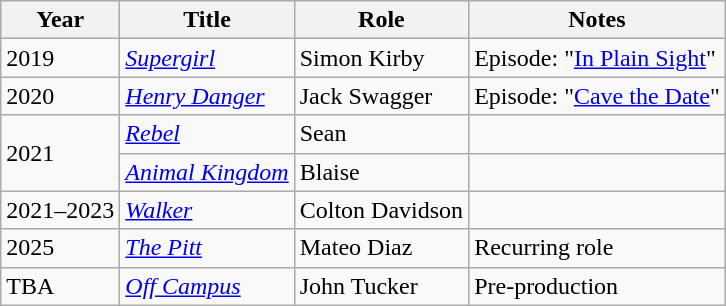<table class="wikitable sortable">
<tr>
<th>Year</th>
<th>Title</th>
<th>Role</th>
<th class="unsortable">Notes</th>
</tr>
<tr>
<td>2019</td>
<td><em><a href='#'>Supergirl</a></em></td>
<td>Simon Kirby</td>
<td>Episode: "<a href='#'>In Plain Sight</a>"</td>
</tr>
<tr>
<td>2020</td>
<td><em><a href='#'>Henry Danger</a></em></td>
<td>Jack Swagger</td>
<td>Episode: "<a href='#'>Cave the Date</a>"</td>
</tr>
<tr>
<td rowspan="2">2021</td>
<td><em><a href='#'>Rebel</a></em></td>
<td>Sean</td>
<td></td>
</tr>
<tr>
<td><em><a href='#'>Animal Kingdom</a></em></td>
<td>Blaise</td>
<td></td>
</tr>
<tr>
<td>2021–2023</td>
<td><em><a href='#'>Walker</a></em></td>
<td>Colton Davidson</td>
<td></td>
</tr>
<tr>
<td>2025</td>
<td><em><a href='#'>The Pitt</a></em></td>
<td>Mateo Diaz</td>
<td>Recurring role</td>
</tr>
<tr>
<td>TBA</td>
<td><em><a href='#'>Off Campus</a></em></td>
<td>John Tucker</td>
<td>Pre-production</td>
</tr>
</table>
